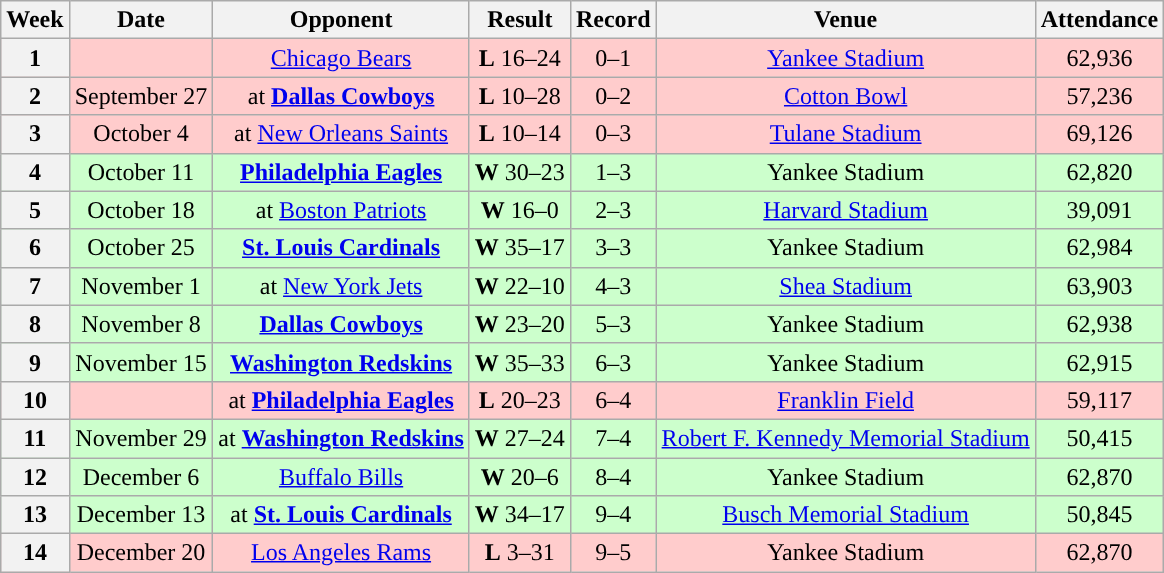<table class="wikitable" style="text-align:center">
<tr>
<th>Week</th>
<th>Date</th>
<th>Opponent</th>
<th>Result</th>
<th>Record</th>
<th>Venue</th>
<th>Attendance</th>
</tr>
<tr style="background:#fcc">
<th>1</th>
<td></td>
<td><a href='#'>Chicago Bears</a></td>
<td><strong>L</strong> 16–24</td>
<td>0–1</td>
<td><a href='#'>Yankee Stadium</a></td>
<td>62,936</td>
</tr>
<tr style="background:#fcc">
<th>2</th>
<td>September 27</td>
<td>at <strong><a href='#'>Dallas Cowboys</a></strong></td>
<td><strong>L</strong> 10–28</td>
<td>0–2</td>
<td><a href='#'>Cotton Bowl</a></td>
<td>57,236</td>
</tr>
<tr style="background:#fcc">
<th>3</th>
<td>October 4</td>
<td>at <a href='#'>New Orleans Saints</a></td>
<td><strong>L</strong> 10–14</td>
<td>0–3</td>
<td><a href='#'>Tulane Stadium</a></td>
<td>69,126</td>
</tr>
<tr style="background:#cfc">
<th>4</th>
<td>October 11</td>
<td><strong><a href='#'>Philadelphia Eagles</a></strong></td>
<td><strong>W</strong> 30–23</td>
<td>1–3</td>
<td>Yankee Stadium</td>
<td>62,820</td>
</tr>
<tr style="background:#cfc">
<th>5</th>
<td>October 18</td>
<td>at <a href='#'>Boston Patriots</a></td>
<td><strong>W</strong> 16–0</td>
<td>2–3</td>
<td><a href='#'>Harvard Stadium</a></td>
<td>39,091</td>
</tr>
<tr style="background:#cfc">
<th>6</th>
<td>October 25</td>
<td><strong><a href='#'>St. Louis Cardinals</a></strong></td>
<td><strong>W</strong> 35–17</td>
<td>3–3</td>
<td>Yankee Stadium</td>
<td>62,984</td>
</tr>
<tr style="background:#cfc">
<th>7</th>
<td>November 1</td>
<td>at <a href='#'>New York Jets</a></td>
<td><strong>W</strong> 22–10</td>
<td>4–3</td>
<td><a href='#'>Shea Stadium</a></td>
<td>63,903</td>
</tr>
<tr style="background:#cfc">
<th>8</th>
<td>November 8</td>
<td><strong><a href='#'>Dallas Cowboys</a></strong></td>
<td><strong>W</strong> 23–20</td>
<td>5–3</td>
<td>Yankee Stadium</td>
<td>62,938</td>
</tr>
<tr style="background:#cfc">
<th>9</th>
<td>November 15</td>
<td><strong><a href='#'>Washington Redskins</a></strong></td>
<td><strong>W</strong> 35–33</td>
<td>6–3</td>
<td>Yankee Stadium</td>
<td>62,915</td>
</tr>
<tr style="background:#fcc">
<th>10</th>
<td></td>
<td>at <strong><a href='#'>Philadelphia Eagles</a></strong></td>
<td><strong>L</strong> 20–23</td>
<td>6–4</td>
<td><a href='#'>Franklin Field</a></td>
<td>59,117</td>
</tr>
<tr style="background:#cfc">
<th>11</th>
<td>November 29</td>
<td>at <strong><a href='#'>Washington Redskins</a></strong></td>
<td><strong>W</strong> 27–24</td>
<td>7–4</td>
<td><a href='#'>Robert F. Kennedy Memorial Stadium</a></td>
<td>50,415</td>
</tr>
<tr style="background:#cfc">
<th>12</th>
<td>December 6</td>
<td><a href='#'>Buffalo Bills</a></td>
<td><strong>W</strong> 20–6</td>
<td>8–4</td>
<td>Yankee Stadium</td>
<td>62,870</td>
</tr>
<tr style="background:#cfc">
<th>13</th>
<td>December 13</td>
<td>at <strong><a href='#'>St. Louis Cardinals</a></strong></td>
<td><strong>W</strong> 34–17</td>
<td>9–4</td>
<td><a href='#'>Busch Memorial Stadium</a></td>
<td>50,845</td>
</tr>
<tr style="background:#fcc">
<th>14</th>
<td>December 20</td>
<td><a href='#'>Los Angeles Rams</a></td>
<td><strong>L</strong> 3–31</td>
<td>9–5</td>
<td>Yankee Stadium</td>
<td>62,870</td>
</tr>
</table>
